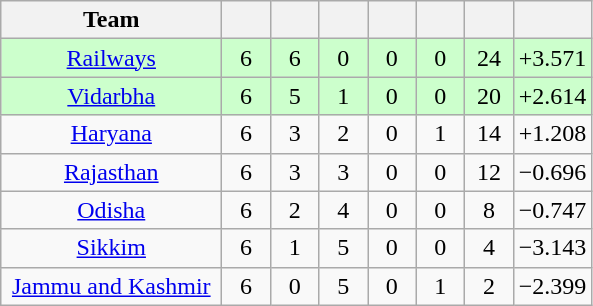<table class="wikitable" style="text-align:center">
<tr>
<th style="width:140px;">Team</th>
<th style="width:25px;"></th>
<th style="width:25px;"></th>
<th style="width:25px;"></th>
<th style="width:25px;"></th>
<th style="width:25px;"></th>
<th style="width:25px;"></th>
<th style="width:40px;"></th>
</tr>
<tr style="background:#cfc;">
<td><a href='#'>Railways</a></td>
<td>6</td>
<td>6</td>
<td>0</td>
<td>0</td>
<td>0</td>
<td>24</td>
<td>+3.571</td>
</tr>
<tr style="background:#cfc;">
<td><a href='#'>Vidarbha</a></td>
<td>6</td>
<td>5</td>
<td>1</td>
<td>0</td>
<td>0</td>
<td>20</td>
<td>+2.614</td>
</tr>
<tr>
<td><a href='#'>Haryana</a></td>
<td>6</td>
<td>3</td>
<td>2</td>
<td>0</td>
<td>1</td>
<td>14</td>
<td>+1.208</td>
</tr>
<tr>
<td><a href='#'>Rajasthan</a></td>
<td>6</td>
<td>3</td>
<td>3</td>
<td>0</td>
<td>0</td>
<td>12</td>
<td>−0.696</td>
</tr>
<tr>
<td><a href='#'>Odisha</a></td>
<td>6</td>
<td>2</td>
<td>4</td>
<td>0</td>
<td>0</td>
<td>8</td>
<td>−0.747</td>
</tr>
<tr>
<td><a href='#'>Sikkim</a></td>
<td>6</td>
<td>1</td>
<td>5</td>
<td>0</td>
<td>0</td>
<td>4</td>
<td>−3.143</td>
</tr>
<tr>
<td><a href='#'>Jammu and Kashmir</a></td>
<td>6</td>
<td>0</td>
<td>5</td>
<td>0</td>
<td>1</td>
<td>2</td>
<td>−2.399</td>
</tr>
</table>
